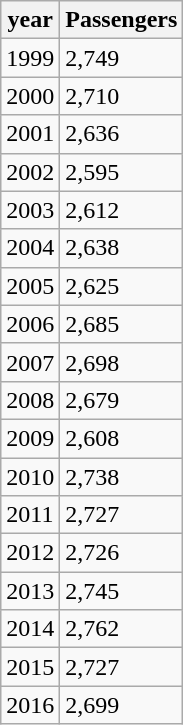<table class="wikitable">
<tr>
<th>year</th>
<th>Passengers</th>
</tr>
<tr>
<td>1999</td>
<td>2,749</td>
</tr>
<tr>
<td>2000</td>
<td>2,710</td>
</tr>
<tr>
<td>2001</td>
<td>2,636</td>
</tr>
<tr>
<td>2002</td>
<td>2,595</td>
</tr>
<tr>
<td>2003</td>
<td>2,612</td>
</tr>
<tr>
<td>2004</td>
<td>2,638</td>
</tr>
<tr>
<td>2005</td>
<td>2,625</td>
</tr>
<tr>
<td>2006</td>
<td>2,685</td>
</tr>
<tr>
<td>2007</td>
<td>2,698</td>
</tr>
<tr>
<td>2008</td>
<td>2,679</td>
</tr>
<tr>
<td>2009</td>
<td>2,608</td>
</tr>
<tr>
<td>2010</td>
<td>2,738</td>
</tr>
<tr>
<td>2011</td>
<td>2,727</td>
</tr>
<tr>
<td>2012</td>
<td>2,726</td>
</tr>
<tr>
<td>2013</td>
<td>2,745</td>
</tr>
<tr>
<td>2014</td>
<td>2,762</td>
</tr>
<tr>
<td>2015</td>
<td>2,727</td>
</tr>
<tr>
<td>2016</td>
<td>2,699</td>
</tr>
</table>
